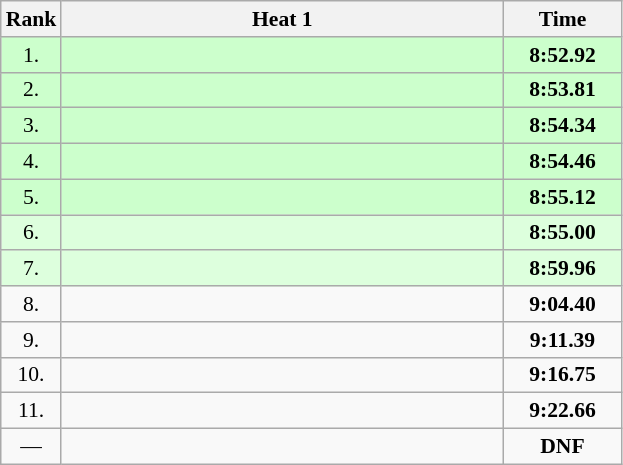<table class="wikitable" style="border-collapse: collapse; font-size: 90%;">
<tr>
<th>Rank</th>
<th style="width: 20em">Heat 1</th>
<th style="width: 5em">Time</th>
</tr>
<tr style="background:#ccffcc;">
<td align="center">1.</td>
<td></td>
<td align="center"><strong>8:52.92</strong></td>
</tr>
<tr style="background:#ccffcc;">
<td align="center">2.</td>
<td></td>
<td align="center"><strong>8:53.81</strong></td>
</tr>
<tr style="background:#ccffcc;">
<td align="center">3.</td>
<td></td>
<td align="center"><strong>8:54.34</strong></td>
</tr>
<tr style="background:#ccffcc;">
<td align="center">4.</td>
<td></td>
<td align="center"><strong>8:54.46</strong></td>
</tr>
<tr style="background:#ccffcc;">
<td align="center">5.</td>
<td></td>
<td align="center"><strong>8:55.12</strong></td>
</tr>
<tr style="background:#ddffdd;">
<td align="center">6.</td>
<td></td>
<td align="center"><strong>8:55.00</strong></td>
</tr>
<tr style="background:#ddffdd;">
<td align="center">7.</td>
<td></td>
<td align="center"><strong>8:59.96</strong></td>
</tr>
<tr>
<td align="center">8.</td>
<td></td>
<td align="center"><strong>9:04.40</strong></td>
</tr>
<tr>
<td align="center">9.</td>
<td></td>
<td align="center"><strong>9:11.39</strong></td>
</tr>
<tr>
<td align="center">10.</td>
<td></td>
<td align="center"><strong>9:16.75</strong></td>
</tr>
<tr>
<td align="center">11.</td>
<td></td>
<td align="center"><strong>9:22.66</strong></td>
</tr>
<tr>
<td align="center">—</td>
<td></td>
<td align="center"><strong>DNF</strong></td>
</tr>
</table>
